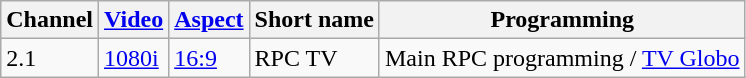<table class="wikitable">
<tr>
<th>Channel</th>
<th><a href='#'>Video</a></th>
<th><a href='#'>Aspect</a></th>
<th>Short name</th>
<th>Programming</th>
</tr>
<tr>
<td>2.1</td>
<td><a href='#'>1080i</a></td>
<td><a href='#'>16:9</a></td>
<td>RPC TV</td>
<td>Main RPC programming / <a href='#'>TV Globo</a></td>
</tr>
</table>
